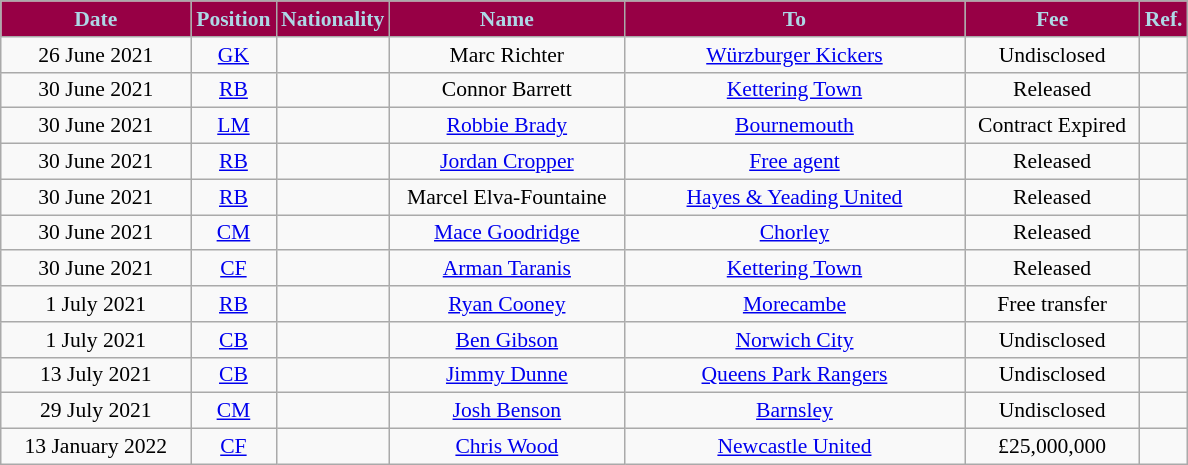<table class="wikitable"  style="text-align:center; font-size:90%; ">
<tr>
<th style="background:#970045; color:#ADD8E6; width:120px;">Date</th>
<th style="background:#970045; color:#ADD8E6; width:50px;">Position</th>
<th style="background:#970045; color:#ADD8E6; width:50px;">Nationality</th>
<th style="background:#970045; color:#ADD8E6; width:150px;">Name</th>
<th style="background:#970045; color:#ADD8E6; width:220px;">To</th>
<th style="background:#970045; color:#ADD8E6; width:110px;">Fee</th>
<th style="background:#970045; color:#ADD8E6; width:25px;">Ref.</th>
</tr>
<tr>
<td>26 June 2021</td>
<td><a href='#'>GK</a></td>
<td></td>
<td>Marc Richter</td>
<td> <a href='#'>Würzburger Kickers</a></td>
<td>Undisclosed</td>
<td></td>
</tr>
<tr>
<td>30 June 2021</td>
<td><a href='#'>RB</a></td>
<td></td>
<td>Connor Barrett</td>
<td> <a href='#'>Kettering Town</a></td>
<td>Released</td>
<td></td>
</tr>
<tr>
<td>30 June 2021</td>
<td><a href='#'>LM</a></td>
<td></td>
<td><a href='#'>Robbie Brady</a></td>
<td> <a href='#'>Bournemouth</a></td>
<td>Contract Expired</td>
<td></td>
</tr>
<tr>
<td>30 June 2021</td>
<td><a href='#'>RB</a></td>
<td></td>
<td><a href='#'>Jordan Cropper</a></td>
<td> <a href='#'>Free agent</a></td>
<td>Released</td>
<td></td>
</tr>
<tr>
<td>30 June 2021</td>
<td><a href='#'>RB</a></td>
<td></td>
<td>Marcel Elva-Fountaine</td>
<td> <a href='#'>Hayes & Yeading United</a></td>
<td>Released</td>
<td></td>
</tr>
<tr>
<td>30 June 2021</td>
<td><a href='#'>CM</a></td>
<td></td>
<td><a href='#'>Mace Goodridge</a></td>
<td> <a href='#'>Chorley</a></td>
<td>Released</td>
<td></td>
</tr>
<tr>
<td>30 June 2021</td>
<td><a href='#'>CF</a></td>
<td></td>
<td><a href='#'>Arman Taranis</a></td>
<td> <a href='#'>Kettering Town</a></td>
<td>Released</td>
<td></td>
</tr>
<tr>
<td>1 July 2021</td>
<td><a href='#'>RB</a></td>
<td></td>
<td><a href='#'>Ryan Cooney</a></td>
<td> <a href='#'>Morecambe</a></td>
<td>Free transfer</td>
<td></td>
</tr>
<tr>
<td>1 July 2021</td>
<td><a href='#'>CB</a></td>
<td></td>
<td><a href='#'>Ben Gibson</a></td>
<td> <a href='#'>Norwich City</a></td>
<td>Undisclosed</td>
<td></td>
</tr>
<tr>
<td>13 July 2021</td>
<td><a href='#'>CB</a></td>
<td></td>
<td><a href='#'>Jimmy Dunne</a></td>
<td> <a href='#'>Queens Park Rangers</a></td>
<td>Undisclosed</td>
<td></td>
</tr>
<tr>
<td>29 July 2021</td>
<td><a href='#'>CM</a></td>
<td></td>
<td><a href='#'>Josh Benson</a></td>
<td> <a href='#'>Barnsley</a></td>
<td>Undisclosed</td>
<td></td>
</tr>
<tr>
<td>13 January 2022</td>
<td><a href='#'>CF</a></td>
<td></td>
<td><a href='#'>Chris Wood</a></td>
<td> <a href='#'>Newcastle United</a></td>
<td>£25,000,000</td>
<td></td>
</tr>
</table>
